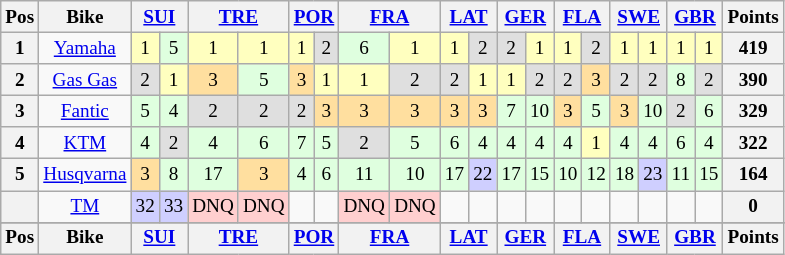<table class="wikitable" style="font-size: 80%; text-align:center">
<tr valign="top">
<th valign="middle">Pos</th>
<th valign="middle">Bike</th>
<th colspan=2><a href='#'>SUI</a><br></th>
<th colspan=2><a href='#'>TRE</a><br></th>
<th colspan=2><a href='#'>POR</a><br></th>
<th colspan=2><a href='#'>FRA</a><br></th>
<th colspan=2><a href='#'>LAT</a><br></th>
<th colspan=2><a href='#'>GER</a><br></th>
<th colspan=2><a href='#'>FLA</a><br></th>
<th colspan=2><a href='#'>SWE</a><br></th>
<th colspan=2><a href='#'>GBR</a><br></th>
<th valign="middle">Points</th>
</tr>
<tr>
<th>1</th>
<td><a href='#'>Yamaha</a></td>
<td style="background:#ffffbf;">1</td>
<td style="background:#dfffdf;">5</td>
<td style="background:#ffffbf;">1</td>
<td style="background:#ffffbf;">1</td>
<td style="background:#ffffbf;">1</td>
<td style="background:#dfdfdf;">2</td>
<td style="background:#dfffdf;">6</td>
<td style="background:#ffffbf;">1</td>
<td style="background:#ffffbf;">1</td>
<td style="background:#dfdfdf;">2</td>
<td style="background:#dfdfdf;">2</td>
<td style="background:#ffffbf;">1</td>
<td style="background:#ffffbf;">1</td>
<td style="background:#dfdfdf;">2</td>
<td style="background:#ffffbf;">1</td>
<td style="background:#ffffbf;">1</td>
<td style="background:#ffffbf;">1</td>
<td style="background:#ffffbf;">1</td>
<th>419</th>
</tr>
<tr>
<th>2</th>
<td><a href='#'>Gas Gas</a></td>
<td style="background:#dfdfdf;">2</td>
<td style="background:#ffffbf;">1</td>
<td style="background:#ffdf9f;">3</td>
<td style="background:#dfffdf;">5</td>
<td style="background:#ffdf9f;">3</td>
<td style="background:#ffffbf;">1</td>
<td style="background:#ffffbf;">1</td>
<td style="background:#dfdfdf;">2</td>
<td style="background:#dfdfdf;">2</td>
<td style="background:#ffffbf;">1</td>
<td style="background:#ffffbf;">1</td>
<td style="background:#dfdfdf;">2</td>
<td style="background:#dfdfdf;">2</td>
<td style="background:#ffdf9f;">3</td>
<td style="background:#dfdfdf;">2</td>
<td style="background:#dfdfdf;">2</td>
<td style="background:#dfffdf;">8</td>
<td style="background:#dfdfdf;">2</td>
<th>390</th>
</tr>
<tr>
<th>3</th>
<td><a href='#'>Fantic</a></td>
<td style="background:#dfffdf;">5</td>
<td style="background:#dfffdf;">4</td>
<td style="background:#dfdfdf;">2</td>
<td style="background:#dfdfdf;">2</td>
<td style="background:#dfdfdf;">2</td>
<td style="background:#ffdf9f;">3</td>
<td style="background:#ffdf9f;">3</td>
<td style="background:#ffdf9f;">3</td>
<td style="background:#ffdf9f;">3</td>
<td style="background:#ffdf9f;">3</td>
<td style="background:#dfffdf;">7</td>
<td style="background:#dfffdf;">10</td>
<td style="background:#ffdf9f;">3</td>
<td style="background:#dfffdf;">5</td>
<td style="background:#ffdf9f;">3</td>
<td style="background:#dfffdf;">10</td>
<td style="background:#dfdfdf;">2</td>
<td style="background:#dfffdf;">6</td>
<th>329</th>
</tr>
<tr>
<th>4</th>
<td><a href='#'>KTM</a></td>
<td style="background:#dfffdf;">4</td>
<td style="background:#dfdfdf;">2</td>
<td style="background:#dfffdf;">4</td>
<td style="background:#dfffdf;">6</td>
<td style="background:#dfffdf;">7</td>
<td style="background:#dfffdf;">5</td>
<td style="background:#dfdfdf;">2</td>
<td style="background:#dfffdf;">5</td>
<td style="background:#dfffdf;">6</td>
<td style="background:#dfffdf;">4</td>
<td style="background:#dfffdf;">4</td>
<td style="background:#dfffdf;">4</td>
<td style="background:#dfffdf;">4</td>
<td style="background:#ffffbf;">1</td>
<td style="background:#dfffdf;">4</td>
<td style="background:#dfffdf;">4</td>
<td style="background:#dfffdf;">6</td>
<td style="background:#dfffdf;">4</td>
<th>322</th>
</tr>
<tr>
<th>5</th>
<td><a href='#'>Husqvarna</a></td>
<td style="background:#ffdf9f;">3</td>
<td style="background:#dfffdf;">8</td>
<td style="background:#dfffdf;">17</td>
<td style="background:#ffdf9f;">3</td>
<td style="background:#dfffdf;">4</td>
<td style="background:#dfffdf;">6</td>
<td style="background:#dfffdf;">11</td>
<td style="background:#dfffdf;">10</td>
<td style="background:#dfffdf;">17</td>
<td style="background:#cfcfff;">22</td>
<td style="background:#dfffdf;">17</td>
<td style="background:#dfffdf;">15</td>
<td style="background:#dfffdf;">10</td>
<td style="background:#dfffdf;">12</td>
<td style="background:#dfffdf;">18</td>
<td style="background:#cfcfff;">23</td>
<td style="background:#dfffdf;">11</td>
<td style="background:#dfffdf;">15</td>
<th>164</th>
</tr>
<tr>
<th></th>
<td><a href='#'>TM</a></td>
<td style="background:#cfcfff;">32</td>
<td style="background:#cfcfff;">33</td>
<td style="background:#ffcfcf;">DNQ</td>
<td style="background:#ffcfcf;">DNQ</td>
<td></td>
<td></td>
<td style="background:#ffcfcf;">DNQ</td>
<td style="background:#ffcfcf;">DNQ</td>
<td></td>
<td></td>
<td></td>
<td></td>
<td></td>
<td></td>
<td></td>
<td></td>
<td></td>
<td></td>
<th>0</th>
</tr>
<tr>
</tr>
<tr valign="top">
<th valign="middle">Pos</th>
<th valign="middle">Bike</th>
<th colspan=2><a href='#'>SUI</a><br></th>
<th colspan=2><a href='#'>TRE</a><br></th>
<th colspan=2><a href='#'>POR</a><br></th>
<th colspan=2><a href='#'>FRA</a><br></th>
<th colspan=2><a href='#'>LAT</a><br></th>
<th colspan=2><a href='#'>GER</a><br></th>
<th colspan=2><a href='#'>FLA</a><br></th>
<th colspan=2><a href='#'>SWE</a><br></th>
<th colspan=2><a href='#'>GBR</a><br></th>
<th valign="middle">Points</th>
</tr>
</table>
